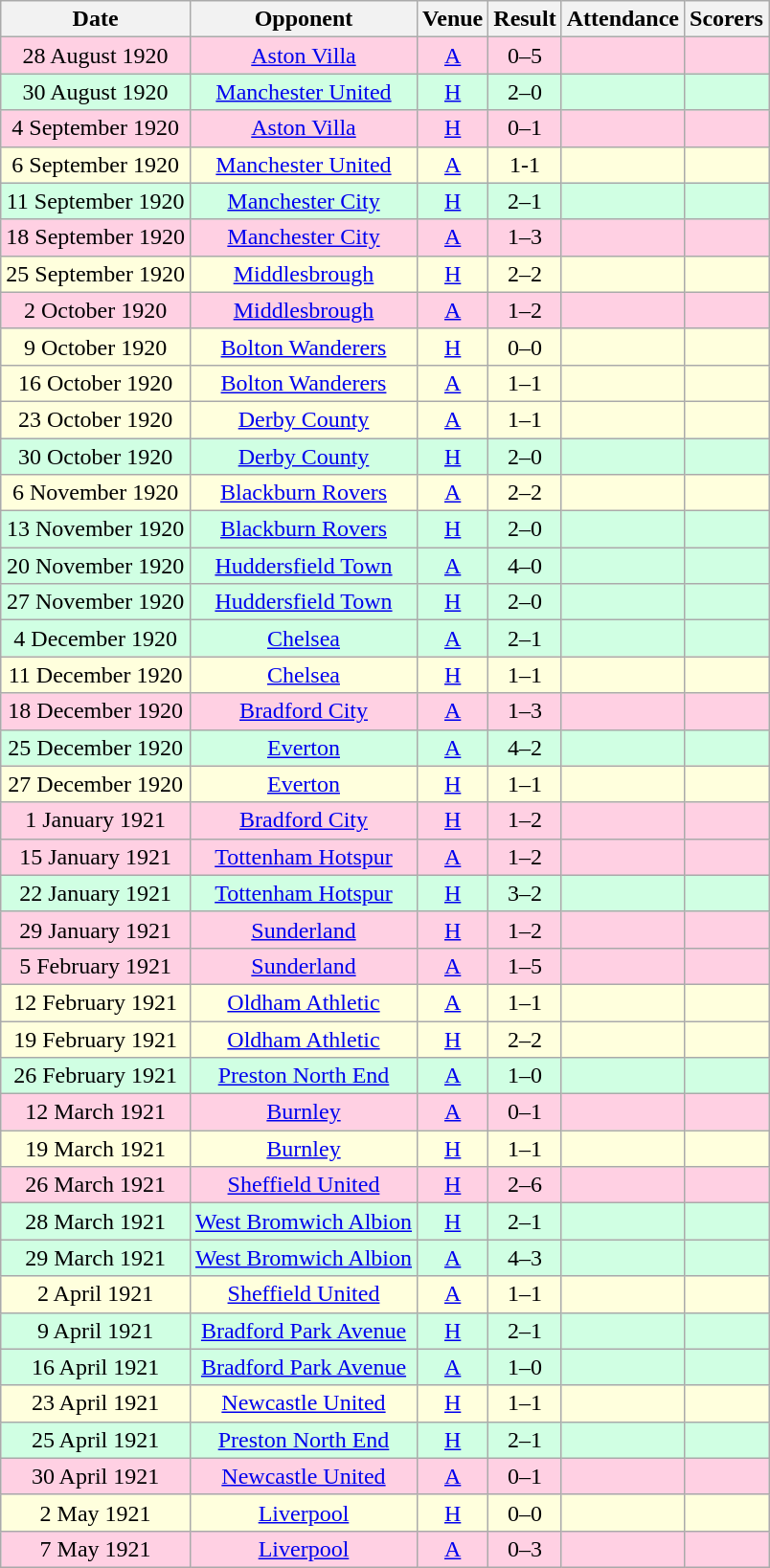<table class="wikitable sortable" style="text-align:center;">
<tr>
<th>Date</th>
<th>Opponent</th>
<th>Venue</th>
<th>Result</th>
<th>Attendance</th>
<th>Scorers</th>
</tr>
<tr style="background:#ffd0e3;">
<td>28 August 1920</td>
<td><a href='#'>Aston Villa</a></td>
<td><a href='#'>A</a></td>
<td>0–5</td>
<td></td>
<td></td>
</tr>
<tr style="background:#d0ffe3;">
<td>30 August 1920</td>
<td><a href='#'>Manchester United</a></td>
<td><a href='#'>H</a></td>
<td>2–0</td>
<td></td>
<td></td>
</tr>
<tr style="background:#ffd0e3;">
<td>4 September 1920</td>
<td><a href='#'>Aston Villa</a></td>
<td><a href='#'>H</a></td>
<td>0–1</td>
<td></td>
<td></td>
</tr>
<tr style="background:#ffffdd;">
<td>6 September 1920</td>
<td><a href='#'>Manchester United</a></td>
<td><a href='#'>A</a></td>
<td>1-1</td>
<td></td>
<td></td>
</tr>
<tr style="background:#d0ffe3;">
<td>11 September 1920</td>
<td><a href='#'>Manchester City</a></td>
<td><a href='#'>H</a></td>
<td>2–1</td>
<td></td>
<td></td>
</tr>
<tr style="background:#ffd0e3;">
<td>18 September 1920</td>
<td><a href='#'>Manchester City</a></td>
<td><a href='#'>A</a></td>
<td>1–3</td>
<td></td>
<td></td>
</tr>
<tr style="background:#ffffdd;">
<td>25 September 1920</td>
<td><a href='#'>Middlesbrough</a></td>
<td><a href='#'>H</a></td>
<td>2–2</td>
<td></td>
<td></td>
</tr>
<tr style="background:#ffd0e3;">
<td>2 October 1920</td>
<td><a href='#'>Middlesbrough</a></td>
<td><a href='#'>A</a></td>
<td>1–2</td>
<td></td>
<td></td>
</tr>
<tr style="background:#ffffdd;">
<td>9 October 1920</td>
<td><a href='#'>Bolton Wanderers</a></td>
<td><a href='#'>H</a></td>
<td>0–0</td>
<td></td>
<td></td>
</tr>
<tr style="background:#ffffdd;">
<td>16 October 1920</td>
<td><a href='#'>Bolton Wanderers</a></td>
<td><a href='#'>A</a></td>
<td>1–1</td>
<td></td>
<td></td>
</tr>
<tr style="background:#ffffdd;">
<td>23 October 1920</td>
<td><a href='#'>Derby County</a></td>
<td><a href='#'>A</a></td>
<td>1–1</td>
<td></td>
<td></td>
</tr>
<tr style="background:#d0ffe3;">
<td>30 October 1920</td>
<td><a href='#'>Derby County</a></td>
<td><a href='#'>H</a></td>
<td>2–0</td>
<td></td>
<td></td>
</tr>
<tr style="background:#ffffdd;">
<td>6 November 1920</td>
<td><a href='#'>Blackburn Rovers</a></td>
<td><a href='#'>A</a></td>
<td>2–2</td>
<td></td>
<td></td>
</tr>
<tr style="background:#d0ffe3;">
<td>13 November 1920</td>
<td><a href='#'>Blackburn Rovers</a></td>
<td><a href='#'>H</a></td>
<td>2–0</td>
<td></td>
<td></td>
</tr>
<tr style="background:#d0ffe3;">
<td>20 November 1920</td>
<td><a href='#'>Huddersfield Town</a></td>
<td><a href='#'>A</a></td>
<td>4–0</td>
<td></td>
<td></td>
</tr>
<tr style="background:#d0ffe3;">
<td>27 November 1920</td>
<td><a href='#'>Huddersfield Town</a></td>
<td><a href='#'>H</a></td>
<td>2–0</td>
<td></td>
<td></td>
</tr>
<tr style="background:#d0ffe3;">
<td>4 December 1920</td>
<td><a href='#'>Chelsea</a></td>
<td><a href='#'>A</a></td>
<td>2–1</td>
<td></td>
<td></td>
</tr>
<tr style="background:#ffffdd;">
<td>11 December 1920</td>
<td><a href='#'>Chelsea</a></td>
<td><a href='#'>H</a></td>
<td>1–1</td>
<td></td>
<td></td>
</tr>
<tr style="background:#ffd0e3;">
<td>18 December 1920</td>
<td><a href='#'>Bradford City</a></td>
<td><a href='#'>A</a></td>
<td>1–3</td>
<td></td>
<td></td>
</tr>
<tr style="background:#d0ffe3;">
<td>25 December 1920</td>
<td><a href='#'>Everton</a></td>
<td><a href='#'>A</a></td>
<td>4–2</td>
<td></td>
<td></td>
</tr>
<tr style="background:#ffffdd;">
<td>27 December 1920</td>
<td><a href='#'>Everton</a></td>
<td><a href='#'>H</a></td>
<td>1–1</td>
<td></td>
<td></td>
</tr>
<tr style="background:#ffd0e3;">
<td>1 January 1921</td>
<td><a href='#'>Bradford City</a></td>
<td><a href='#'>H</a></td>
<td>1–2</td>
<td></td>
<td></td>
</tr>
<tr style="background:#ffd0e3;">
<td>15 January 1921</td>
<td><a href='#'>Tottenham Hotspur</a></td>
<td><a href='#'>A</a></td>
<td>1–2</td>
<td></td>
<td></td>
</tr>
<tr style="background:#d0ffe3;">
<td>22 January 1921</td>
<td><a href='#'>Tottenham Hotspur</a></td>
<td><a href='#'>H</a></td>
<td>3–2</td>
<td></td>
<td></td>
</tr>
<tr style="background:#ffd0e3;">
<td>29 January 1921</td>
<td><a href='#'>Sunderland</a></td>
<td><a href='#'>H</a></td>
<td>1–2</td>
<td></td>
<td></td>
</tr>
<tr style="background:#ffd0e3;">
<td>5 February 1921</td>
<td><a href='#'>Sunderland</a></td>
<td><a href='#'>A</a></td>
<td>1–5</td>
<td></td>
<td></td>
</tr>
<tr style="background:#ffffdd;">
<td>12 February 1921</td>
<td><a href='#'>Oldham Athletic</a></td>
<td><a href='#'>A</a></td>
<td>1–1</td>
<td></td>
<td></td>
</tr>
<tr style="background:#ffffdd;">
<td>19 February 1921</td>
<td><a href='#'>Oldham Athletic</a></td>
<td><a href='#'>H</a></td>
<td>2–2</td>
<td></td>
<td></td>
</tr>
<tr style="background:#d0ffe3;">
<td>26 February 1921</td>
<td><a href='#'>Preston North End</a></td>
<td><a href='#'>A</a></td>
<td>1–0</td>
<td></td>
<td></td>
</tr>
<tr style="background:#ffd0e3;">
<td>12 March 1921</td>
<td><a href='#'>Burnley</a></td>
<td><a href='#'>A</a></td>
<td>0–1</td>
<td></td>
<td></td>
</tr>
<tr style="background:#ffffdd;">
<td>19 March 1921</td>
<td><a href='#'>Burnley</a></td>
<td><a href='#'>H</a></td>
<td>1–1</td>
<td></td>
<td></td>
</tr>
<tr style="background:#ffd0e3;">
<td>26 March 1921</td>
<td><a href='#'>Sheffield United</a></td>
<td><a href='#'>H</a></td>
<td>2–6</td>
<td></td>
<td></td>
</tr>
<tr style="background:#d0ffe3;">
<td>28 March 1921</td>
<td><a href='#'>West Bromwich Albion</a></td>
<td><a href='#'>H</a></td>
<td>2–1</td>
<td></td>
<td></td>
</tr>
<tr style="background:#d0ffe3;">
<td>29 March 1921</td>
<td><a href='#'>West Bromwich Albion</a></td>
<td><a href='#'>A</a></td>
<td>4–3</td>
<td></td>
<td></td>
</tr>
<tr style="background:#ffffdd;">
<td>2 April 1921</td>
<td><a href='#'>Sheffield United</a></td>
<td><a href='#'>A</a></td>
<td>1–1</td>
<td></td>
<td></td>
</tr>
<tr style="background:#d0ffe3;">
<td>9 April 1921</td>
<td><a href='#'>Bradford Park Avenue</a></td>
<td><a href='#'>H</a></td>
<td>2–1</td>
<td></td>
<td></td>
</tr>
<tr style="background:#d0ffe3;">
<td>16 April 1921</td>
<td><a href='#'>Bradford Park Avenue</a></td>
<td><a href='#'>A</a></td>
<td>1–0</td>
<td></td>
<td></td>
</tr>
<tr style="background:#ffffdd;">
<td>23 April 1921</td>
<td><a href='#'>Newcastle United</a></td>
<td><a href='#'>H</a></td>
<td>1–1</td>
<td></td>
<td></td>
</tr>
<tr style="background:#d0ffe3;">
<td>25 April 1921</td>
<td><a href='#'>Preston North End</a></td>
<td><a href='#'>H</a></td>
<td>2–1</td>
<td></td>
<td></td>
</tr>
<tr style="background:#ffd0e3;">
<td>30 April 1921</td>
<td><a href='#'>Newcastle United</a></td>
<td><a href='#'>A</a></td>
<td>0–1</td>
<td></td>
<td></td>
</tr>
<tr style="background:#ffffdd;">
<td>2 May 1921</td>
<td><a href='#'>Liverpool</a></td>
<td><a href='#'>H</a></td>
<td>0–0</td>
<td></td>
<td></td>
</tr>
<tr style="background:#ffd0e3;">
<td>7 May 1921</td>
<td><a href='#'>Liverpool</a></td>
<td><a href='#'>A</a></td>
<td>0–3</td>
<td></td>
<td></td>
</tr>
</table>
